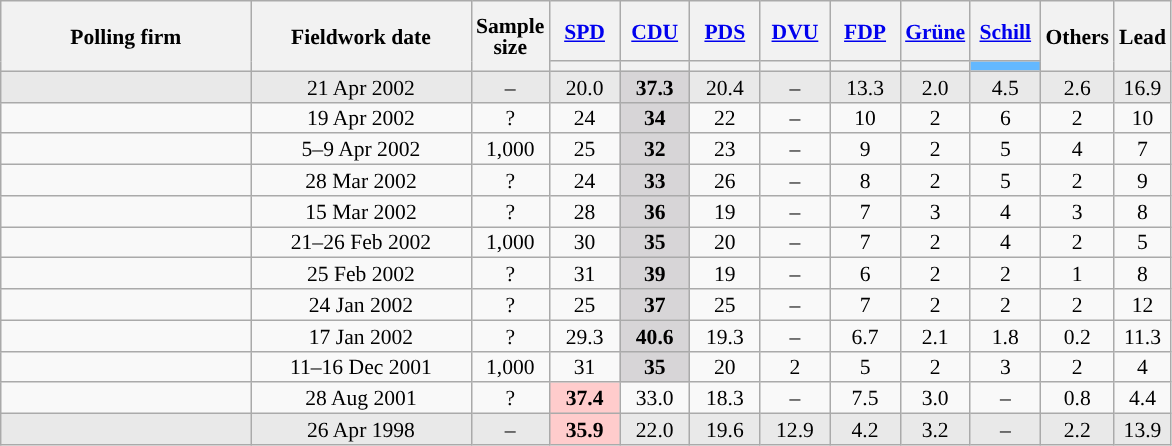<table class="wikitable sortable" style="text-align:center;font-size:90%;line-height:14px;">
<tr style="height:40px;">
<th style="width:160px;" rowspan="2">Polling firm</th>
<th style="width:140px;" rowspan="2">Fieldwork date</th>
<th style="width:35px;" rowspan="2">Sample<br>size</th>
<th class="unsortable" style="width:40px;"><a href='#'>SPD</a></th>
<th class="unsortable" style="width:40px;"><a href='#'>CDU</a></th>
<th class="unsortable" style="width:40px;"><a href='#'>PDS</a></th>
<th class="unsortable" style="width:40px;"><a href='#'>DVU</a></th>
<th class="unsortable" style="width:40px;"><a href='#'>FDP</a></th>
<th class="unsortable" style="width:40px;"><a href='#'>Grüne</a></th>
<th class="unsortable" style="width:40px;"><a href='#'>Schill</a></th>
<th class="unsortable" style="width:40px;" rowspan="2">Others</th>
<th style="width:30px;" rowspan="2">Lead</th>
</tr>
<tr>
<th style="background:"></th>
<th style="background:"></th>
<th style="background:"></th>
<th style="background:"></th>
<th style="background:"></th>
<th style="background:"></th>
<th style="background:#63B8FF;"></th>
</tr>
<tr style="background:#E9E9E9;">
<td></td>
<td data-sort-value="2002-04-21">21 Apr 2002</td>
<td>–</td>
<td>20.0</td>
<td style="background:#D7D5D7;"><strong>37.3</strong></td>
<td>20.4</td>
<td>–</td>
<td>13.3</td>
<td>2.0</td>
<td>4.5</td>
<td>2.6</td>
<td style="background:">16.9</td>
</tr>
<tr>
<td></td>
<td data-sort-value="2002-04-19">19 Apr 2002</td>
<td>?</td>
<td>24</td>
<td style="background:#D7D5D7;"><strong>34</strong></td>
<td>22</td>
<td>–</td>
<td>10</td>
<td>2</td>
<td>6</td>
<td>2</td>
<td style="background:">10</td>
</tr>
<tr>
<td></td>
<td data-sort-value="2002-04-11">5–9 Apr 2002</td>
<td>1,000</td>
<td>25</td>
<td style="background:#D7D5D7;"><strong>32</strong></td>
<td>23</td>
<td>–</td>
<td>9</td>
<td>2</td>
<td>5</td>
<td>4</td>
<td style="background:">7</td>
</tr>
<tr>
<td></td>
<td data-sort-value="2002-03-28">28 Mar 2002</td>
<td>?</td>
<td>24</td>
<td style="background:#D7D5D7;"><strong>33</strong></td>
<td>26</td>
<td>–</td>
<td>8</td>
<td>2</td>
<td>5</td>
<td>2</td>
<td style="background:">9</td>
</tr>
<tr>
<td></td>
<td data-sort-value="2002-03-15">15 Mar 2002</td>
<td>?</td>
<td>28</td>
<td style="background:#D7D5D7;"><strong>36</strong></td>
<td>19</td>
<td>–</td>
<td>7</td>
<td>3</td>
<td>4</td>
<td>3</td>
<td style="background:">8</td>
</tr>
<tr>
<td></td>
<td data-sort-value="2002-02-28">21–26 Feb 2002</td>
<td>1,000</td>
<td>30</td>
<td style="background:#D7D5D7;"><strong>35</strong></td>
<td>20</td>
<td>–</td>
<td>7</td>
<td>2</td>
<td>4</td>
<td>2</td>
<td style="background:">5</td>
</tr>
<tr>
<td></td>
<td data-sort-value="2002-02-25">25 Feb 2002</td>
<td>?</td>
<td>31</td>
<td style="background:#D7D5D7;"><strong>39</strong></td>
<td>19</td>
<td>–</td>
<td>6</td>
<td>2</td>
<td>2</td>
<td>1</td>
<td style="background:">8</td>
</tr>
<tr>
<td></td>
<td data-sort-value="2002-01-24">24 Jan 2002</td>
<td>?</td>
<td>25</td>
<td style="background:#D7D5D7;"><strong>37</strong></td>
<td>25</td>
<td>–</td>
<td>7</td>
<td>2</td>
<td>2</td>
<td>2</td>
<td style="background:">12</td>
</tr>
<tr>
<td></td>
<td data-sort-value="2002-01-17">17 Jan 2002</td>
<td>?</td>
<td>29.3</td>
<td style="background:#D7D5D7;"><strong>40.6</strong></td>
<td>19.3</td>
<td>–</td>
<td>6.7</td>
<td>2.1</td>
<td>1.8</td>
<td>0.2</td>
<td style="background:">11.3</td>
</tr>
<tr>
<td></td>
<td data-sort-value="2001-12-18">11–16 Dec 2001</td>
<td>1,000</td>
<td>31</td>
<td style="background:#D7D5D7;"><strong>35</strong></td>
<td>20</td>
<td>2</td>
<td>5</td>
<td>2</td>
<td>3</td>
<td>2</td>
<td style="background:">4</td>
</tr>
<tr>
<td></td>
<td data-sort-value="2001-08-28">28 Aug 2001</td>
<td>?</td>
<td style="background:#FFCCCC;"><strong>37.4</strong></td>
<td>33.0</td>
<td>18.3</td>
<td>–</td>
<td>7.5</td>
<td>3.0</td>
<td>–</td>
<td>0.8</td>
<td style="background:">4.4</td>
</tr>
<tr style="background:#E9E9E9;">
<td></td>
<td data-sort-value="1998-04-26">26 Apr 1998</td>
<td>–</td>
<td style="background:#FFCCCC;"><strong>35.9</strong></td>
<td>22.0</td>
<td>19.6</td>
<td>12.9</td>
<td>4.2</td>
<td>3.2</td>
<td>–</td>
<td>2.2</td>
<td style="background:">13.9</td>
</tr>
</table>
